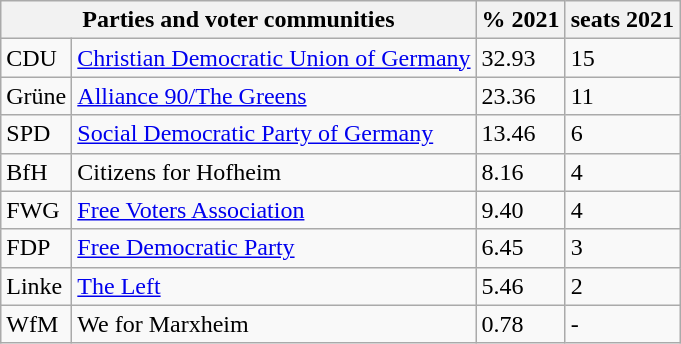<table class="wikitable">
<tr>
<th colspan="2">Parties and voter communities</th>
<th>% 2021</th>
<th>seats 2021</th>
</tr>
<tr>
<td>CDU</td>
<td><a href='#'>Christian Democratic Union of Germany</a></td>
<td>32.93</td>
<td>15</td>
</tr>
<tr>
<td>Grüne</td>
<td><a href='#'>Alliance 90/The Greens</a></td>
<td>23.36</td>
<td>11</td>
</tr>
<tr>
<td>SPD</td>
<td><a href='#'>Social Democratic Party of Germany</a></td>
<td>13.46</td>
<td>6</td>
</tr>
<tr>
<td>BfH</td>
<td>Citizens for Hofheim</td>
<td>8.16</td>
<td>4</td>
</tr>
<tr>
<td>FWG</td>
<td><a href='#'>Free Voters Association</a></td>
<td>9.40</td>
<td>4</td>
</tr>
<tr>
<td>FDP</td>
<td><a href='#'>Free Democratic Party</a></td>
<td>6.45</td>
<td>3</td>
</tr>
<tr>
<td>Linke</td>
<td><a href='#'>The Left</a></td>
<td>5.46</td>
<td>2</td>
</tr>
<tr>
<td>WfM</td>
<td>We for Marxheim</td>
<td>0.78</td>
<td>-</td>
</tr>
</table>
